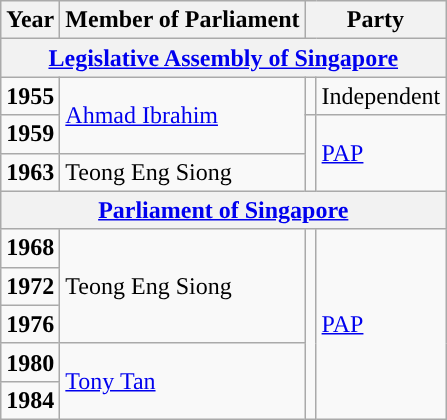<table class="wikitable">
<tr>
<th>Year</th>
<th>Member of Parliament</th>
<th colspan="2">Party</th>
</tr>
<tr>
<th colspan="4"><a href='#'>Legislative Assembly of Singapore</a></th>
</tr>
<tr>
<td><strong>1955</strong></td>
<td rowspan="2"><a href='#'>Ahmad Ibrahim</a></td>
<td></td>
<td>Independent</td>
</tr>
<tr>
<td><strong>1959</strong></td>
<td rowspan="2"></td>
<td rowspan="2"><a href='#'>PAP</a></td>
</tr>
<tr>
<td><strong>1963</strong></td>
<td>Teong Eng Siong</td>
</tr>
<tr>
<th colspan="4"><a href='#'>Parliament of Singapore</a></th>
</tr>
<tr>
<td><strong>1968</strong></td>
<td rowspan="3">Teong Eng Siong</td>
<td rowspan="5"></td>
<td rowspan="5"><a href='#'>PAP</a></td>
</tr>
<tr>
<td><strong>1972</strong></td>
</tr>
<tr>
<td><strong>1976</strong></td>
</tr>
<tr>
<td><strong>1980</strong></td>
<td rowspan="2"><a href='#'>Tony Tan</a></td>
</tr>
<tr>
<td><strong>1984</strong></td>
</tr>
</table>
